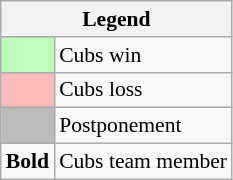<table class="wikitable" style="font-size:90%">
<tr>
<th colspan="2">Legend</th>
</tr>
<tr>
<td bgcolor="#bbffbb"> </td>
<td>Cubs win</td>
</tr>
<tr>
<td bgcolor="#ffbbbb"> </td>
<td>Cubs loss</td>
</tr>
<tr>
<td bgcolor="#bbbbbb"> </td>
<td>Postponement</td>
</tr>
<tr>
<td><strong>Bold</strong></td>
<td>Cubs team member</td>
</tr>
</table>
